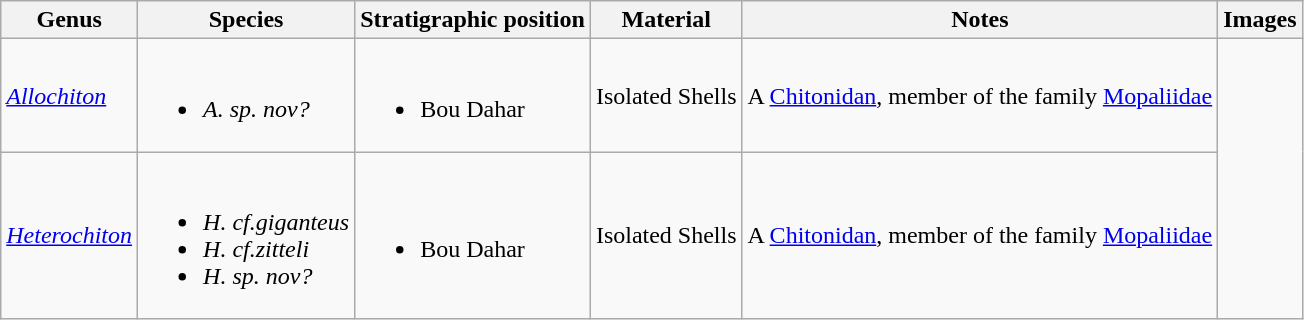<table class="wikitable">
<tr>
<th>Genus</th>
<th>Species</th>
<th>Stratigraphic position</th>
<th>Material</th>
<th>Notes</th>
<th>Images</th>
</tr>
<tr>
<td><em><a href='#'>Allochiton</a></em></td>
<td><br><ul><li><em>A. sp. nov?</em></li></ul></td>
<td><br><ul><li>Bou Dahar</li></ul></td>
<td>Isolated Shells</td>
<td>A <a href='#'>Chitonidan</a>, member of the family <a href='#'>Mopaliidae</a></td>
<td rowspan="2"></td>
</tr>
<tr>
<td><em><a href='#'>Heterochiton</a></em></td>
<td><br><ul><li><em>H. cf.giganteus</em></li><li><em>H. cf.zitteli</em></li><li><em>H. sp. nov?</em></li></ul></td>
<td><br><ul><li>Bou Dahar</li></ul></td>
<td>Isolated Shells</td>
<td>A <a href='#'>Chitonidan</a>, member of the family <a href='#'>Mopaliidae</a></td>
</tr>
</table>
